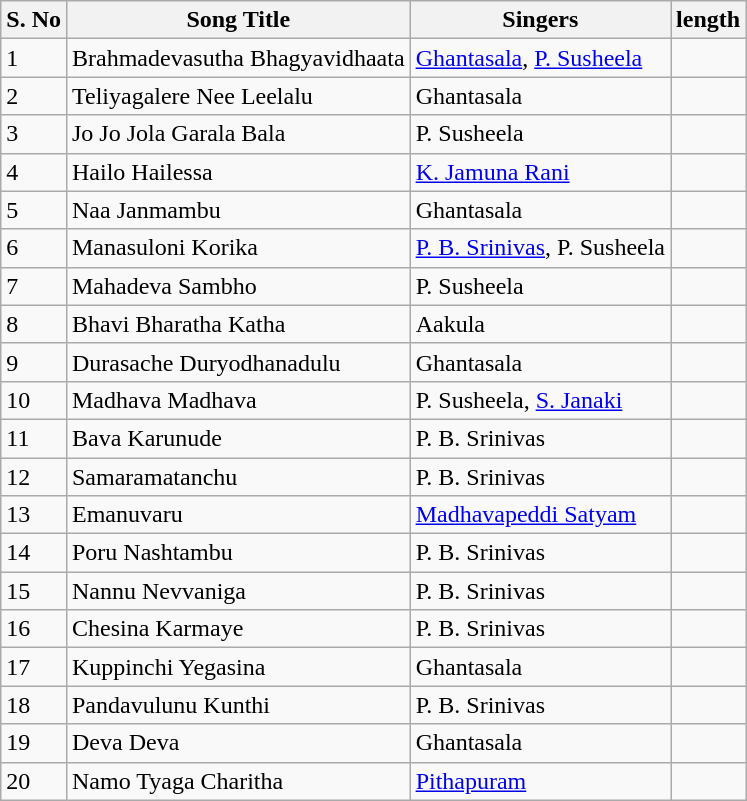<table class="wikitable">
<tr>
<th>S. No</th>
<th>Song Title</th>
<th>Singers</th>
<th>length</th>
</tr>
<tr>
<td>1</td>
<td>Brahmadevasutha Bhagyavidhaata</td>
<td><a href='#'>Ghantasala</a>, <a href='#'>P. Susheela</a></td>
<td></td>
</tr>
<tr>
<td>2</td>
<td>Teliyagalere Nee Leelalu</td>
<td>Ghantasala</td>
<td></td>
</tr>
<tr>
<td>3</td>
<td>Jo Jo Jola Garala Bala</td>
<td>P. Susheela</td>
<td></td>
</tr>
<tr>
<td>4</td>
<td>Hailo Hailessa</td>
<td><a href='#'>K. Jamuna Rani</a></td>
<td></td>
</tr>
<tr>
<td>5</td>
<td>Naa Janmambu</td>
<td>Ghantasala</td>
<td></td>
</tr>
<tr>
<td>6</td>
<td>Manasuloni Korika</td>
<td><a href='#'>P. B. Srinivas</a>, P. Susheela</td>
<td></td>
</tr>
<tr>
<td>7</td>
<td>Mahadeva Sambho</td>
<td>P. Susheela</td>
<td></td>
</tr>
<tr>
<td>8</td>
<td>Bhavi Bharatha Katha</td>
<td>Aakula</td>
<td></td>
</tr>
<tr>
<td>9</td>
<td>Durasache Duryodhanadulu</td>
<td>Ghantasala</td>
<td></td>
</tr>
<tr>
<td>10</td>
<td>Madhava Madhava</td>
<td>P. Susheela, <a href='#'>S. Janaki</a></td>
<td></td>
</tr>
<tr>
<td>11</td>
<td>Bava Karunude</td>
<td>P. B. Srinivas</td>
<td></td>
</tr>
<tr>
<td>12</td>
<td>Samaramatanchu</td>
<td>P. B. Srinivas</td>
<td></td>
</tr>
<tr>
<td>13</td>
<td>Emanuvaru</td>
<td><a href='#'>Madhavapeddi Satyam</a></td>
<td></td>
</tr>
<tr>
<td>14</td>
<td>Poru Nashtambu</td>
<td>P. B. Srinivas</td>
<td></td>
</tr>
<tr>
<td>15</td>
<td>Nannu Nevvaniga</td>
<td>P. B. Srinivas</td>
<td></td>
</tr>
<tr>
<td>16</td>
<td>Chesina Karmaye</td>
<td>P. B. Srinivas</td>
<td></td>
</tr>
<tr>
<td>17</td>
<td>Kuppinchi Yegasina</td>
<td>Ghantasala</td>
<td></td>
</tr>
<tr>
<td>18</td>
<td>Pandavulunu Kunthi</td>
<td>P. B. Srinivas</td>
<td></td>
</tr>
<tr>
<td>19</td>
<td>Deva Deva</td>
<td>Ghantasala</td>
<td></td>
</tr>
<tr>
<td>20</td>
<td>Namo Tyaga Charitha</td>
<td><a href='#'>Pithapuram</a></td>
<td></td>
</tr>
</table>
